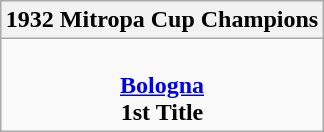<table class=wikitable style="text-align:center; margin:auto">
<tr>
<th>1932 Mitropa Cup Champions</th>
</tr>
<tr>
<td> <br> <strong><a href='#'>Bologna</a></strong> <br> <strong>1st Title</strong></td>
</tr>
</table>
